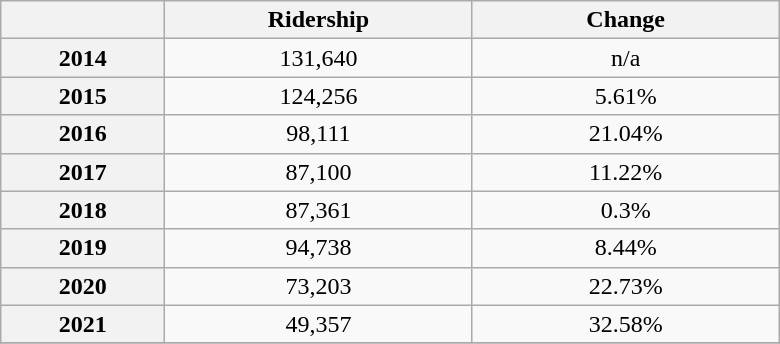<table class="wikitable"  style="text-align:center; width:520px; margin:auto;">
<tr>
<th style="width:50px"></th>
<th style="width:100px">Ridership</th>
<th style="width:100px">Change</th>
</tr>
<tr>
<th>2014</th>
<td>131,640</td>
<td>n/a</td>
</tr>
<tr>
<th>2015</th>
<td>124,256</td>
<td>5.61%</td>
</tr>
<tr>
<th>2016</th>
<td>98,111</td>
<td>21.04%</td>
</tr>
<tr>
<th>2017</th>
<td>87,100</td>
<td>11.22%</td>
</tr>
<tr>
<th>2018</th>
<td>87,361</td>
<td>0.3%</td>
</tr>
<tr>
<th>2019</th>
<td>94,738</td>
<td>8.44%</td>
</tr>
<tr>
<th>2020</th>
<td>73,203</td>
<td>22.73%</td>
</tr>
<tr>
<th>2021</th>
<td>49,357</td>
<td>32.58%</td>
</tr>
<tr>
</tr>
</table>
